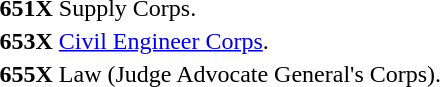<table>
<tr>
<td><strong>651X</strong> Supply Corps.</td>
</tr>
<tr>
<td><strong>653X</strong> <a href='#'>Civil Engineer Corps</a>.</td>
</tr>
<tr>
<td><strong>655X</strong> Law (Judge Advocate General's Corps).</td>
</tr>
</table>
